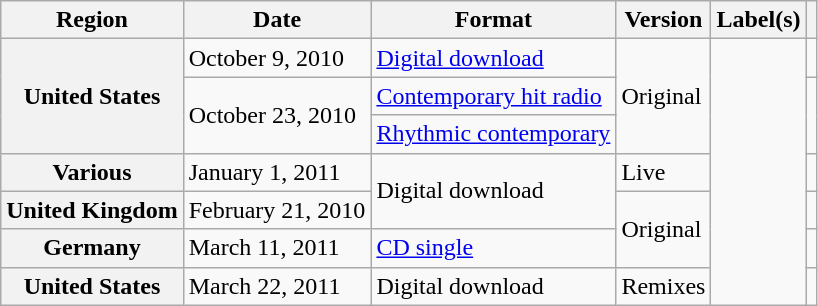<table class="wikitable plainrowheaders">
<tr>
<th scope="col">Region</th>
<th scope="col">Date</th>
<th scope="col">Format</th>
<th scope="col">Version</th>
<th scope="col">Label(s)</th>
<th scope="col"></th>
</tr>
<tr>
<th scope="row" rowspan="3">United States</th>
<td>October 9, 2010</td>
<td><a href='#'>Digital download</a></td>
<td rowspan="3">Original</td>
<td rowspan="7"></td>
<td align="center"></td>
</tr>
<tr>
<td rowspan="2">October 23, 2010</td>
<td><a href='#'>Contemporary hit radio</a></td>
<td rowspan="2" align="center"></td>
</tr>
<tr>
<td><a href='#'>Rhythmic contemporary</a></td>
</tr>
<tr>
<th scope="row">Various</th>
<td>January 1, 2011</td>
<td rowspan="2">Digital download</td>
<td>Live</td>
<td align="center"></td>
</tr>
<tr>
<th scope="row">United Kingdom</th>
<td>February 21, 2010</td>
<td rowspan="2">Original</td>
<td align="center"></td>
</tr>
<tr>
<th scope="row">Germany</th>
<td>March 11, 2011</td>
<td><a href='#'>CD single</a></td>
<td align="center"></td>
</tr>
<tr>
<th scope="row">United States</th>
<td>March 22, 2011</td>
<td>Digital download</td>
<td>Remixes</td>
<td align="center"></td>
</tr>
</table>
